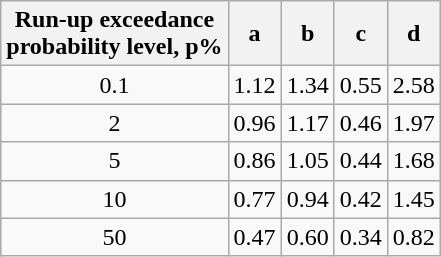<table class="wikitable">
<tr>
<th>Run-up exceedance<br>probability level, p%</th>
<th>a</th>
<th>b</th>
<th>c</th>
<th>d</th>
</tr>
<tr>
<td style="text-align:center;">0.1</td>
<td>1.12</td>
<td>1.34</td>
<td>0.55</td>
<td>2.58</td>
</tr>
<tr>
<td style="text-align:center;">2</td>
<td>0.96</td>
<td>1.17</td>
<td>0.46</td>
<td>1.97</td>
</tr>
<tr>
<td style="text-align:center;">5</td>
<td>0.86</td>
<td>1.05</td>
<td>0.44</td>
<td>1.68</td>
</tr>
<tr>
<td style="text-align:center;">10</td>
<td>0.77</td>
<td>0.94</td>
<td>0.42</td>
<td>1.45</td>
</tr>
<tr>
<td style="text-align:center;">50</td>
<td>0.47</td>
<td>0.60</td>
<td>0.34</td>
<td>0.82</td>
</tr>
</table>
